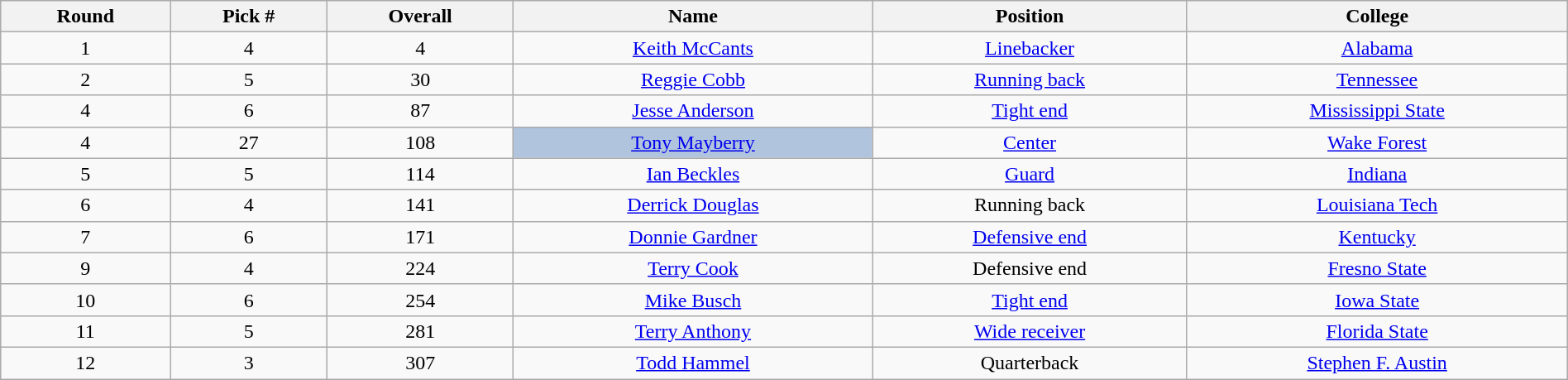<table class="wikitable sortable sortable" style="width: 100%; text-align:center">
<tr>
<th>Round</th>
<th>Pick #</th>
<th>Overall</th>
<th>Name</th>
<th>Position</th>
<th>College</th>
</tr>
<tr>
<td>1</td>
<td>4</td>
<td>4</td>
<td><a href='#'>Keith McCants</a></td>
<td><a href='#'>Linebacker</a></td>
<td><a href='#'>Alabama</a></td>
</tr>
<tr>
<td>2</td>
<td>5</td>
<td>30</td>
<td><a href='#'>Reggie Cobb</a></td>
<td><a href='#'>Running back</a></td>
<td><a href='#'>Tennessee</a></td>
</tr>
<tr>
<td>4</td>
<td>6</td>
<td>87</td>
<td><a href='#'>Jesse Anderson</a></td>
<td><a href='#'>Tight end</a></td>
<td><a href='#'>Mississippi State</a></td>
</tr>
<tr>
<td>4</td>
<td>27</td>
<td>108</td>
<td bgcolor=lightsteelblue><a href='#'>Tony Mayberry</a></td>
<td><a href='#'>Center</a></td>
<td><a href='#'>Wake Forest</a></td>
</tr>
<tr>
<td>5</td>
<td>5</td>
<td>114</td>
<td><a href='#'>Ian Beckles</a></td>
<td><a href='#'>Guard</a></td>
<td><a href='#'>Indiana</a></td>
</tr>
<tr>
<td>6</td>
<td>4</td>
<td>141</td>
<td><a href='#'>Derrick Douglas</a></td>
<td>Running back</td>
<td><a href='#'>Louisiana Tech</a></td>
</tr>
<tr>
<td>7</td>
<td>6</td>
<td>171</td>
<td><a href='#'>Donnie Gardner</a></td>
<td><a href='#'>Defensive end</a></td>
<td><a href='#'>Kentucky</a></td>
</tr>
<tr>
<td>9</td>
<td>4</td>
<td>224</td>
<td><a href='#'>Terry Cook</a></td>
<td>Defensive end</td>
<td><a href='#'>Fresno State</a></td>
</tr>
<tr>
<td>10</td>
<td>6</td>
<td>254</td>
<td><a href='#'>Mike Busch</a></td>
<td><a href='#'>Tight end</a></td>
<td><a href='#'>Iowa State</a></td>
</tr>
<tr>
<td>11</td>
<td>5</td>
<td>281</td>
<td><a href='#'>Terry Anthony</a></td>
<td><a href='#'>Wide receiver</a></td>
<td><a href='#'>Florida State</a></td>
</tr>
<tr>
<td>12</td>
<td>3</td>
<td>307</td>
<td><a href='#'>Todd Hammel</a></td>
<td>Quarterback</td>
<td><a href='#'>Stephen F. Austin</a></td>
</tr>
</table>
